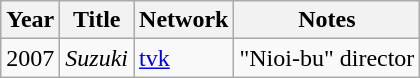<table class="wikitable">
<tr>
<th>Year</th>
<th>Title</th>
<th>Network</th>
<th>Notes</th>
</tr>
<tr>
<td>2007</td>
<td><em>Suzuki</em></td>
<td><a href='#'>tvk</a></td>
<td>"Nioi-bu" director</td>
</tr>
</table>
